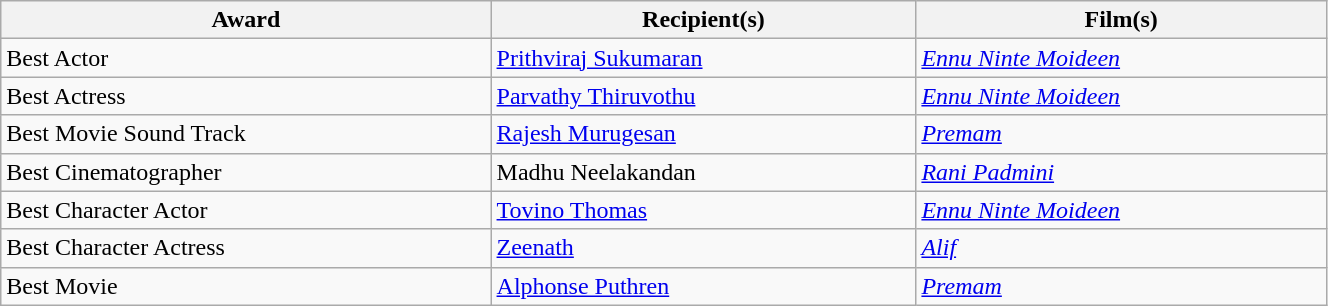<table class="wikitable" width=70%>
<tr>
<th>Award</th>
<th>Recipient(s)</th>
<th>Film(s)</th>
</tr>
<tr>
<td>Best Actor</td>
<td><a href='#'>Prithviraj Sukumaran</a></td>
<td><em><a href='#'>Ennu Ninte Moideen</a></em></td>
</tr>
<tr>
<td>Best Actress</td>
<td><a href='#'>Parvathy Thiruvothu</a></td>
<td><em><a href='#'>Ennu Ninte Moideen</a></em></td>
</tr>
<tr>
<td>Best Movie Sound Track</td>
<td><a href='#'>Rajesh Murugesan</a></td>
<td><em><a href='#'>Premam</a></em></td>
</tr>
<tr>
<td>Best Cinematographer</td>
<td>Madhu Neelakandan</td>
<td><em><a href='#'>Rani Padmini</a></em></td>
</tr>
<tr>
<td>Best Character Actor</td>
<td><a href='#'>Tovino Thomas</a></td>
<td><em><a href='#'>Ennu Ninte Moideen</a></em></td>
</tr>
<tr>
<td>Best Character Actress</td>
<td><a href='#'>Zeenath</a></td>
<td><em><a href='#'>Alif</a></em></td>
</tr>
<tr>
<td>Best Movie</td>
<td><a href='#'>Alphonse Puthren</a></td>
<td><em><a href='#'>Premam</a></em></td>
</tr>
</table>
